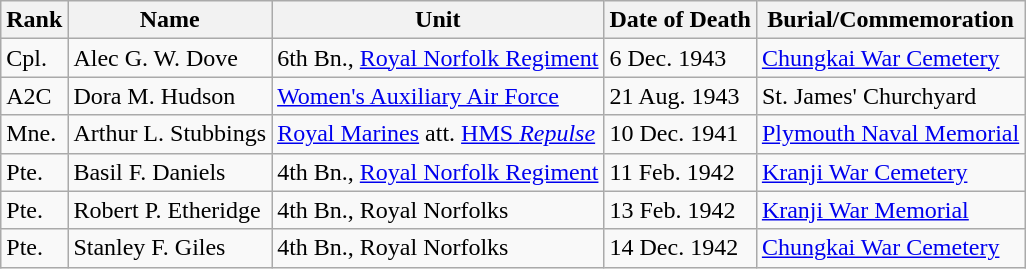<table class="wikitable">
<tr>
<th>Rank</th>
<th>Name</th>
<th>Unit</th>
<th>Date of Death</th>
<th>Burial/Commemoration</th>
</tr>
<tr>
<td>Cpl.</td>
<td>Alec G. W. Dove</td>
<td>6th Bn., <a href='#'>Royal Norfolk Regiment</a></td>
<td>6 Dec. 1943</td>
<td><a href='#'>Chungkai War Cemetery</a></td>
</tr>
<tr>
<td>A2C</td>
<td>Dora M. Hudson</td>
<td><a href='#'>Women's Auxiliary Air Force</a></td>
<td>21 Aug. 1943</td>
<td>St. James' Churchyard</td>
</tr>
<tr>
<td>Mne.</td>
<td>Arthur L. Stubbings</td>
<td><a href='#'>Royal Marines</a> att. <a href='#'>HMS <em>Repulse</em></a></td>
<td>10 Dec. 1941</td>
<td><a href='#'>Plymouth Naval Memorial</a></td>
</tr>
<tr>
<td>Pte.</td>
<td>Basil F. Daniels</td>
<td>4th Bn., <a href='#'>Royal Norfolk Regiment</a></td>
<td>11 Feb. 1942</td>
<td><a href='#'>Kranji War Cemetery</a></td>
</tr>
<tr>
<td>Pte.</td>
<td>Robert P. Etheridge</td>
<td>4th Bn., Royal Norfolks</td>
<td>13 Feb. 1942</td>
<td><a href='#'>Kranji War Memorial</a></td>
</tr>
<tr>
<td>Pte.</td>
<td>Stanley F. Giles</td>
<td>4th Bn., Royal Norfolks</td>
<td>14 Dec. 1942</td>
<td><a href='#'>Chungkai War Cemetery</a></td>
</tr>
</table>
